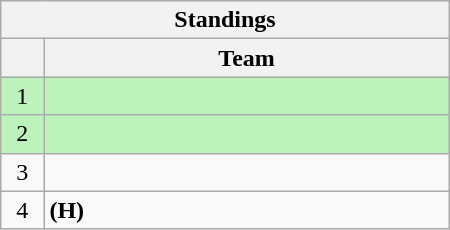<table class="wikitable" style="text-align:center" width="300">
<tr>
<th colspan="2">Standings</th>
</tr>
<tr>
<th width="5%"></th>
<th width="50%">Team</th>
</tr>
<tr bgcolor="bbf3bb">
<td>1</td>
<td style="text-align:left"></td>
</tr>
<tr bgcolor="bbf3bb">
<td>2</td>
<td style="text-align:left"></td>
</tr>
<tr>
<td>3</td>
<td style="text-align:left"></td>
</tr>
<tr>
<td>4</td>
<td style="text-align:left"> <strong>(H)</strong></td>
</tr>
</table>
